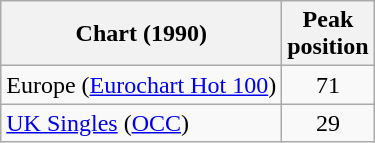<table class="wikitable sortable">
<tr>
<th>Chart (1990)</th>
<th>Peak<br>position</th>
</tr>
<tr>
<td>Europe (<a href='#'>Eurochart Hot 100</a>)</td>
<td align="center">71</td>
</tr>
<tr>
<td><a href='#'>UK Singles</a> (<a href='#'>OCC</a>)</td>
<td align="center">29</td>
</tr>
</table>
